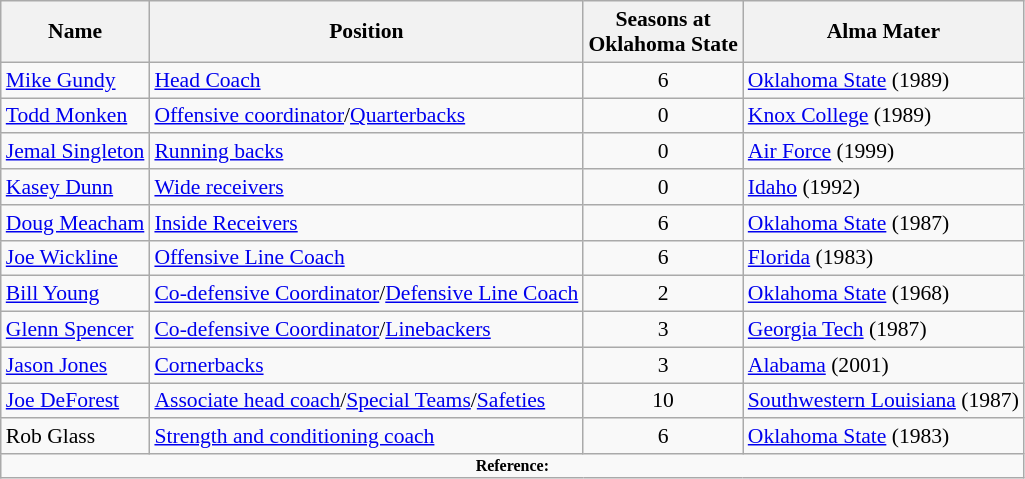<table class="wikitable" border="1" style="font-size:90%;">
<tr>
<th>Name</th>
<th>Position</th>
<th>Seasons at<br>Oklahoma State</th>
<th>Alma Mater</th>
</tr>
<tr>
<td><a href='#'>Mike Gundy</a></td>
<td><a href='#'>Head Coach</a></td>
<td align=center>6</td>
<td><a href='#'>Oklahoma State</a> (1989)</td>
</tr>
<tr>
<td><a href='#'>Todd Monken</a></td>
<td><a href='#'>Offensive coordinator</a>/<a href='#'>Quarterbacks</a></td>
<td align=center>0</td>
<td><a href='#'>Knox College</a> (1989)</td>
</tr>
<tr>
<td><a href='#'>Jemal Singleton</a></td>
<td><a href='#'>Running backs</a></td>
<td align=center>0</td>
<td><a href='#'>Air Force</a> (1999)</td>
</tr>
<tr>
<td><a href='#'>Kasey Dunn</a></td>
<td><a href='#'>Wide receivers</a></td>
<td align=center>0</td>
<td><a href='#'>Idaho</a> (1992)</td>
</tr>
<tr>
<td><a href='#'>Doug Meacham</a></td>
<td><a href='#'>Inside Receivers</a></td>
<td align=center>6</td>
<td><a href='#'>Oklahoma State</a> (1987)</td>
</tr>
<tr>
<td><a href='#'>Joe Wickline</a></td>
<td><a href='#'>Offensive Line Coach</a></td>
<td align=center>6</td>
<td><a href='#'>Florida</a> (1983)</td>
</tr>
<tr>
<td><a href='#'>Bill Young</a></td>
<td><a href='#'>Co-defensive Coordinator</a>/<a href='#'>Defensive Line Coach</a></td>
<td align=center>2</td>
<td><a href='#'>Oklahoma State</a> (1968)</td>
</tr>
<tr>
<td><a href='#'>Glenn Spencer</a></td>
<td><a href='#'>Co-defensive Coordinator</a>/<a href='#'>Linebackers</a></td>
<td align=center>3</td>
<td><a href='#'>Georgia Tech</a> (1987)</td>
</tr>
<tr>
<td><a href='#'>Jason Jones</a></td>
<td><a href='#'>Cornerbacks</a></td>
<td align=center>3</td>
<td><a href='#'>Alabama</a> (2001)</td>
</tr>
<tr>
<td><a href='#'>Joe DeForest</a></td>
<td><a href='#'>Associate head coach</a>/<a href='#'>Special Teams</a>/<a href='#'>Safeties</a></td>
<td align=center>10</td>
<td><a href='#'>Southwestern Louisiana</a> (1987)</td>
</tr>
<tr>
<td>Rob Glass</td>
<td><a href='#'>Strength and conditioning coach</a></td>
<td align=center>6</td>
<td><a href='#'>Oklahoma State</a> (1983)</td>
</tr>
<tr>
<td colspan="4" style="font-size: 8pt" align="center"><strong>Reference:</strong></td>
</tr>
</table>
